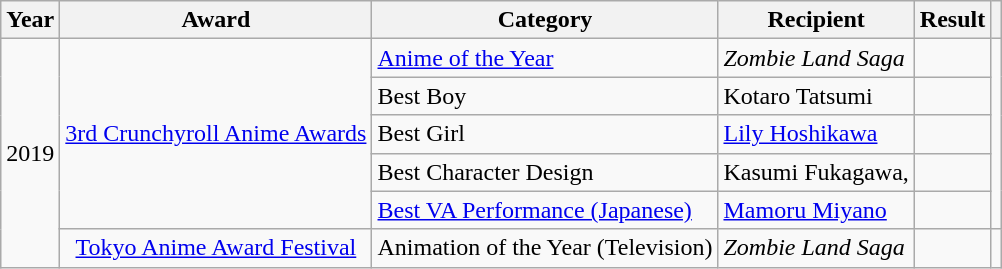<table class="wikitable plainrowheaders sortable">
<tr>
<th scope="col">Year</th>
<th scope="col">Award</th>
<th scope="col">Category</th>
<th scope="col">Recipient</th>
<th scope="col">Result</th>
<th scope="col" class="unsortable"></th>
</tr>
<tr>
<td rowspan="6" align="center">2019</td>
<td rowspan="5" align="center"><a href='#'>3rd Crunchyroll Anime Awards</a></td>
<td><a href='#'>Anime of the Year</a></td>
<td><em>Zombie Land Saga</em></td>
<td></td>
<td rowspan="5" align="center"></td>
</tr>
<tr>
<td>Best Boy</td>
<td>Kotaro Tatsumi</td>
<td></td>
</tr>
<tr>
<td>Best Girl</td>
<td><a href='#'>Lily Hoshikawa</a></td>
<td></td>
</tr>
<tr>
<td>Best Character Design</td>
<td>Kasumi Fukagawa, </td>
<td></td>
</tr>
<tr>
<td><a href='#'>Best VA Performance (Japanese)</a></td>
<td><a href='#'>Mamoru Miyano</a> </td>
<td></td>
</tr>
<tr>
<td align="center"><a href='#'>Tokyo Anime Award Festival</a></td>
<td>Animation of the Year (Television)</td>
<td><em>Zombie Land Saga</em></td>
<td></td>
<td align="center"></td>
</tr>
</table>
